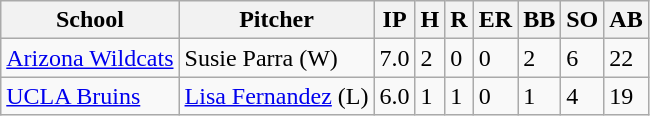<table class="wikitable">
<tr>
<th>School</th>
<th>Pitcher</th>
<th>IP</th>
<th>H</th>
<th>R</th>
<th>ER</th>
<th>BB</th>
<th>SO</th>
<th>AB</th>
</tr>
<tr>
<td><a href='#'>Arizona Wildcats</a></td>
<td>Susie Parra (W)</td>
<td>7.0</td>
<td>2</td>
<td>0</td>
<td>0</td>
<td>2</td>
<td>6</td>
<td>22</td>
</tr>
<tr>
<td><a href='#'>UCLA Bruins</a></td>
<td><a href='#'>Lisa Fernandez</a> (L)</td>
<td>6.0</td>
<td>1</td>
<td>1</td>
<td>0</td>
<td>1</td>
<td>4</td>
<td>19</td>
</tr>
</table>
